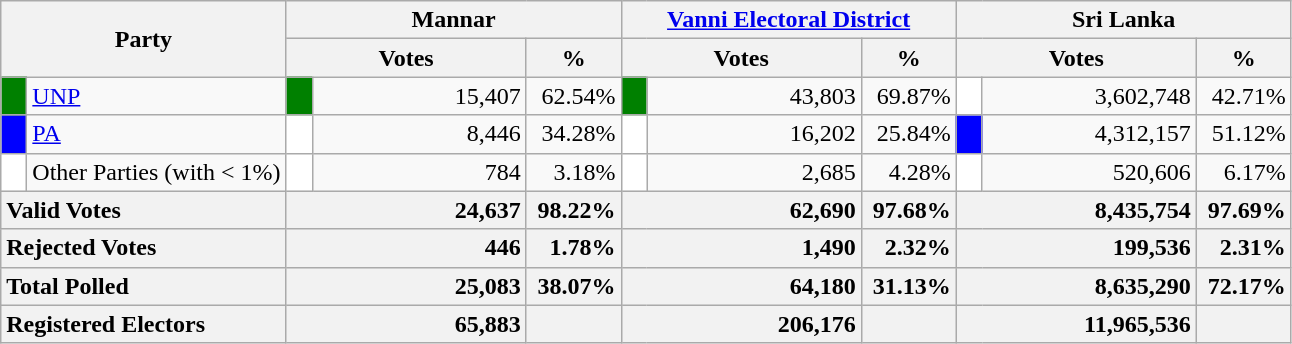<table class="wikitable">
<tr>
<th colspan="2" width="144px"rowspan="2">Party</th>
<th colspan="3" width="216px">Mannar</th>
<th colspan="3" width="216px"><a href='#'>Vanni Electoral District</a></th>
<th colspan="3" width="216px">Sri Lanka</th>
</tr>
<tr>
<th colspan="2" width="144px">Votes</th>
<th>%</th>
<th colspan="2" width="144px">Votes</th>
<th>%</th>
<th colspan="2" width="144px">Votes</th>
<th>%</th>
</tr>
<tr>
<td style="background-color:green;" width="10px"></td>
<td style="text-align:left;"><a href='#'>UNP</a></td>
<td style="background-color:green;" width="10px"></td>
<td style="text-align:right;">15,407</td>
<td style="text-align:right;">62.54%</td>
<td style="background-color:green;" width="10px"></td>
<td style="text-align:right;">43,803</td>
<td style="text-align:right;">69.87%</td>
<td style="background-color:white;" width="10px"></td>
<td style="text-align:right;">3,602,748</td>
<td style="text-align:right;">42.71%</td>
</tr>
<tr>
<td style="background-color:blue;" width="10px"></td>
<td style="text-align:left;"><a href='#'>PA</a></td>
<td style="background-color:white;" width="10px"></td>
<td style="text-align:right;">8,446</td>
<td style="text-align:right;">34.28%</td>
<td style="background-color:white;" width="10px"></td>
<td style="text-align:right;">16,202</td>
<td style="text-align:right;">25.84%</td>
<td style="background-color:blue;" width="10px"></td>
<td style="text-align:right;">4,312,157</td>
<td style="text-align:right;">51.12%</td>
</tr>
<tr>
<td style="background-color:white;" width="10px"></td>
<td style="text-align:left;">Other Parties (with < 1%)</td>
<td style="background-color:white;" width="10px"></td>
<td style="text-align:right;">784</td>
<td style="text-align:right;">3.18%</td>
<td style="background-color:white;" width="10px"></td>
<td style="text-align:right;">2,685</td>
<td style="text-align:right;">4.28%</td>
<td style="background-color:white;" width="10px"></td>
<td style="text-align:right;">520,606</td>
<td style="text-align:right;">6.17%</td>
</tr>
<tr>
<th colspan="2" width="144px"style="text-align:left;">Valid Votes</th>
<th style="text-align:right;"colspan="2" width="144px">24,637</th>
<th style="text-align:right;">98.22%</th>
<th style="text-align:right;"colspan="2" width="144px">62,690</th>
<th style="text-align:right;">97.68%</th>
<th style="text-align:right;"colspan="2" width="144px">8,435,754</th>
<th style="text-align:right;">97.69%</th>
</tr>
<tr>
<th colspan="2" width="144px"style="text-align:left;">Rejected Votes</th>
<th style="text-align:right;"colspan="2" width="144px">446</th>
<th style="text-align:right;">1.78%</th>
<th style="text-align:right;"colspan="2" width="144px">1,490</th>
<th style="text-align:right;">2.32%</th>
<th style="text-align:right;"colspan="2" width="144px">199,536</th>
<th style="text-align:right;">2.31%</th>
</tr>
<tr>
<th colspan="2" width="144px"style="text-align:left;">Total Polled</th>
<th style="text-align:right;"colspan="2" width="144px">25,083</th>
<th style="text-align:right;">38.07%</th>
<th style="text-align:right;"colspan="2" width="144px">64,180</th>
<th style="text-align:right;">31.13%</th>
<th style="text-align:right;"colspan="2" width="144px">8,635,290</th>
<th style="text-align:right;">72.17%</th>
</tr>
<tr>
<th colspan="2" width="144px"style="text-align:left;">Registered Electors</th>
<th style="text-align:right;"colspan="2" width="144px">65,883</th>
<th></th>
<th style="text-align:right;"colspan="2" width="144px">206,176</th>
<th></th>
<th style="text-align:right;"colspan="2" width="144px">11,965,536</th>
<th></th>
</tr>
</table>
